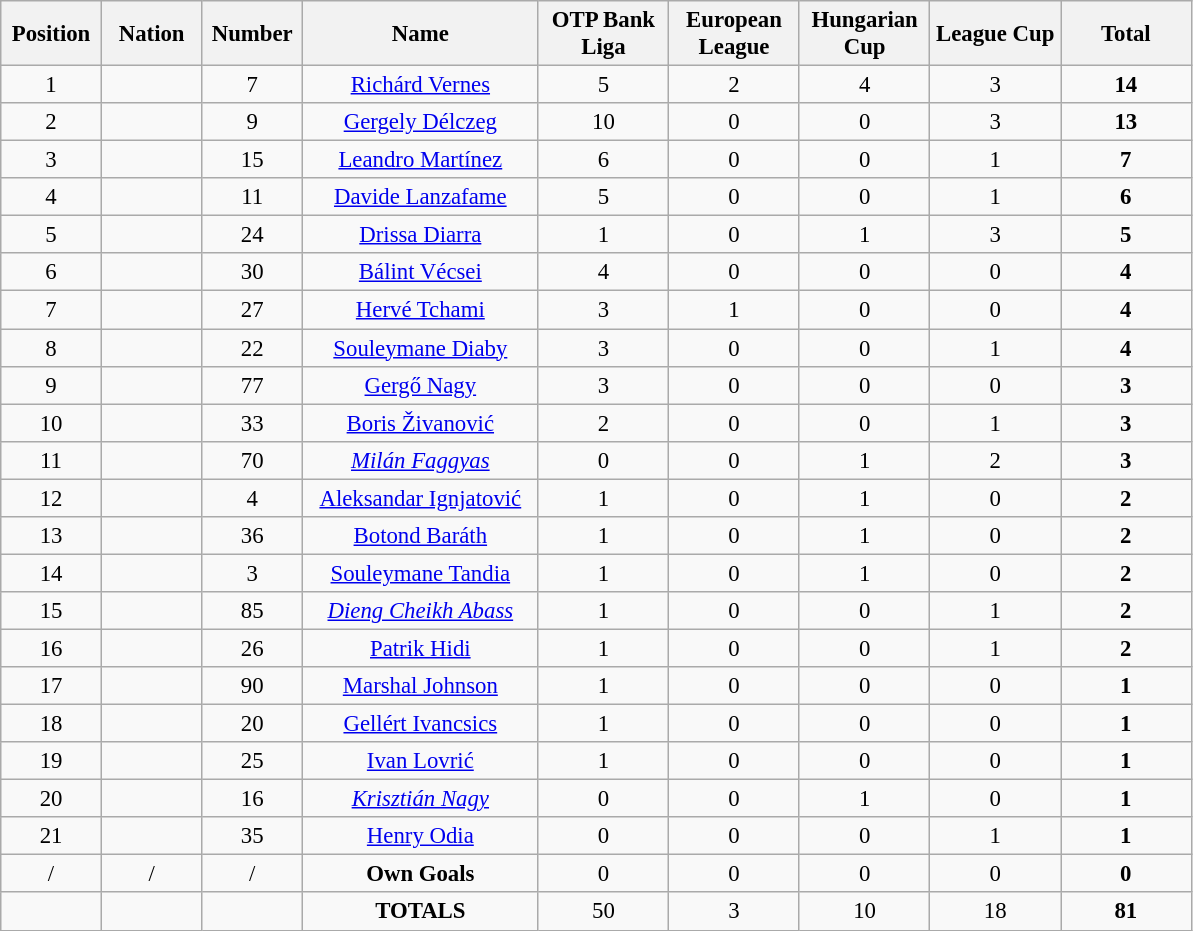<table class="wikitable" style="font-size: 95%; text-align: center;">
<tr>
<th width=60>Position</th>
<th width=60>Nation</th>
<th width=60>Number</th>
<th width=150>Name</th>
<th width=80>OTP Bank Liga</th>
<th width=80>European League</th>
<th width=80>Hungarian Cup</th>
<th width=80>League Cup</th>
<th width=80>Total</th>
</tr>
<tr>
<td>1</td>
<td></td>
<td>7</td>
<td><a href='#'>Richárd Vernes</a></td>
<td>5</td>
<td>2</td>
<td>4</td>
<td>3</td>
<td><strong>14</strong></td>
</tr>
<tr>
<td>2</td>
<td></td>
<td>9</td>
<td><a href='#'>Gergely Délczeg</a></td>
<td>10</td>
<td>0</td>
<td>0</td>
<td>3</td>
<td><strong>13</strong></td>
</tr>
<tr>
<td>3</td>
<td></td>
<td>15</td>
<td><a href='#'>Leandro Martínez</a></td>
<td>6</td>
<td>0</td>
<td>0</td>
<td>1</td>
<td><strong>7</strong></td>
</tr>
<tr>
<td>4</td>
<td></td>
<td>11</td>
<td><a href='#'>Davide Lanzafame</a></td>
<td>5</td>
<td>0</td>
<td>0</td>
<td>1</td>
<td><strong>6</strong></td>
</tr>
<tr>
<td>5</td>
<td></td>
<td>24</td>
<td><a href='#'>Drissa Diarra</a></td>
<td>1</td>
<td>0</td>
<td>1</td>
<td>3</td>
<td><strong>5</strong></td>
</tr>
<tr>
<td>6</td>
<td></td>
<td>30</td>
<td><a href='#'>Bálint Vécsei</a></td>
<td>4</td>
<td>0</td>
<td>0</td>
<td>0</td>
<td><strong>4</strong></td>
</tr>
<tr>
<td>7</td>
<td></td>
<td>27</td>
<td><a href='#'>Hervé Tchami</a></td>
<td>3</td>
<td>1</td>
<td>0</td>
<td>0</td>
<td><strong>4</strong></td>
</tr>
<tr>
<td>8</td>
<td></td>
<td>22</td>
<td><a href='#'>Souleymane Diaby</a></td>
<td>3</td>
<td>0</td>
<td>0</td>
<td>1</td>
<td><strong>4</strong></td>
</tr>
<tr>
<td>9</td>
<td></td>
<td>77</td>
<td><a href='#'>Gergő Nagy</a></td>
<td>3</td>
<td>0</td>
<td>0</td>
<td>0</td>
<td><strong>3</strong></td>
</tr>
<tr>
<td>10</td>
<td></td>
<td>33</td>
<td><a href='#'>Boris Živanović</a></td>
<td>2</td>
<td>0</td>
<td>0</td>
<td>1</td>
<td><strong>3</strong></td>
</tr>
<tr>
<td>11</td>
<td></td>
<td>70</td>
<td><em><a href='#'>Milán Faggyas</a></em></td>
<td>0</td>
<td>0</td>
<td>1</td>
<td>2</td>
<td><strong>3</strong></td>
</tr>
<tr>
<td>12</td>
<td></td>
<td>4</td>
<td><a href='#'>Aleksandar Ignjatović</a></td>
<td>1</td>
<td>0</td>
<td>1</td>
<td>0</td>
<td><strong>2</strong></td>
</tr>
<tr>
<td>13</td>
<td></td>
<td>36</td>
<td><a href='#'>Botond Baráth</a></td>
<td>1</td>
<td>0</td>
<td>1</td>
<td>0</td>
<td><strong>2</strong></td>
</tr>
<tr>
<td>14</td>
<td></td>
<td>3</td>
<td><a href='#'>Souleymane Tandia</a></td>
<td>1</td>
<td>0</td>
<td>1</td>
<td>0</td>
<td><strong>2</strong></td>
</tr>
<tr>
<td>15</td>
<td></td>
<td>85</td>
<td><em><a href='#'>Dieng Cheikh Abass</a></em></td>
<td>1</td>
<td>0</td>
<td>0</td>
<td>1</td>
<td><strong>2</strong></td>
</tr>
<tr>
<td>16</td>
<td></td>
<td>26</td>
<td><a href='#'>Patrik Hidi</a></td>
<td>1</td>
<td>0</td>
<td>0</td>
<td>1</td>
<td><strong>2</strong></td>
</tr>
<tr>
<td>17</td>
<td></td>
<td>90</td>
<td><a href='#'>Marshal Johnson</a></td>
<td>1</td>
<td>0</td>
<td>0</td>
<td>0</td>
<td><strong>1</strong></td>
</tr>
<tr>
<td>18</td>
<td></td>
<td>20</td>
<td><a href='#'>Gellért Ivancsics</a></td>
<td>1</td>
<td>0</td>
<td>0</td>
<td>0</td>
<td><strong>1</strong></td>
</tr>
<tr>
<td>19</td>
<td></td>
<td>25</td>
<td><a href='#'>Ivan Lovrić</a></td>
<td>1</td>
<td>0</td>
<td>0</td>
<td>0</td>
<td><strong>1</strong></td>
</tr>
<tr>
<td>20</td>
<td></td>
<td>16</td>
<td><em><a href='#'>Krisztián Nagy</a></em></td>
<td>0</td>
<td>0</td>
<td>1</td>
<td>0</td>
<td><strong>1</strong></td>
</tr>
<tr>
<td>21</td>
<td></td>
<td>35</td>
<td><a href='#'>Henry Odia</a></td>
<td>0</td>
<td>0</td>
<td>0</td>
<td>1</td>
<td><strong>1</strong></td>
</tr>
<tr>
<td>/</td>
<td>/</td>
<td>/</td>
<td><strong>Own Goals</strong></td>
<td>0</td>
<td>0</td>
<td>0</td>
<td>0</td>
<td><strong>0</strong></td>
</tr>
<tr>
<td></td>
<td></td>
<td></td>
<td><strong>TOTALS</strong></td>
<td>50</td>
<td>3</td>
<td>10</td>
<td>18</td>
<td><strong>81</strong></td>
</tr>
</table>
